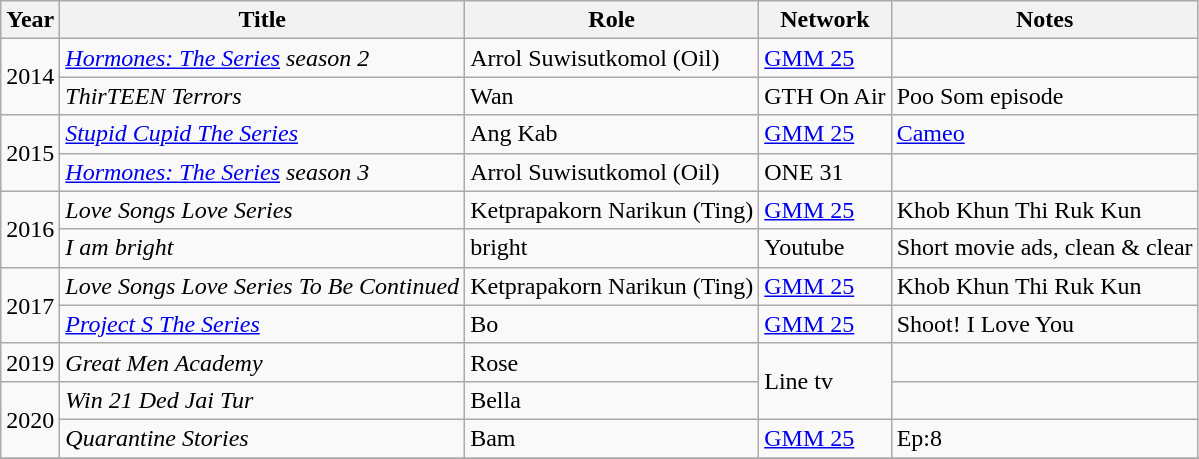<table class="wikitable sortable">
<tr>
<th>Year</th>
<th>Title</th>
<th>Role</th>
<th>Network</th>
<th class="unsortable">Notes</th>
</tr>
<tr>
<td rowspan="2">2014</td>
<td><em><a href='#'>Hormones: The Series</a> season 2</em></td>
<td>Arrol Suwisutkomol (Oil)</td>
<td><a href='#'>GMM 25</a></td>
<td></td>
</tr>
<tr>
<td><em> ThirTEEN Terrors </em></td>
<td>Wan</td>
<td>GTH On Air</td>
<td>Poo Som episode</td>
</tr>
<tr>
<td rowspan="2">2015</td>
<td><em><a href='#'>Stupid Cupid The Series</a></em></td>
<td>Ang Kab</td>
<td><a href='#'>GMM 25</a></td>
<td><a href='#'>Cameo</a></td>
</tr>
<tr>
<td><em><a href='#'>Hormones: The Series</a> season 3</em></td>
<td>Arrol Suwisutkomol (Oil)</td>
<td>ONE 31</td>
<td></td>
</tr>
<tr>
<td rowspan="2">2016</td>
<td><em>Love Songs Love Series</em></td>
<td>Ketprapakorn Narikun (Ting)</td>
<td><a href='#'>GMM 25</a></td>
<td>Khob Khun Thi Ruk Kun</td>
</tr>
<tr>
<td><em>I am bright	 </em></td>
<td>bright</td>
<td>Youtube</td>
<td>Short movie ads, clean & clear</td>
</tr>
<tr>
<td rowspan="2">2017</td>
<td><em>Love Songs Love Series To Be Continued  </em></td>
<td>Ketprapakorn Narikun (Ting)</td>
<td><a href='#'>GMM 25</a></td>
<td>Khob Khun Thi Ruk Kun</td>
</tr>
<tr>
<td><em><a href='#'>Project S The Series</a></em></td>
<td>Bo</td>
<td><a href='#'>GMM 25</a></td>
<td>Shoot! I Love You</td>
</tr>
<tr>
<td rowspan="1">2019</td>
<td><em>Great Men Academy </em></td>
<td>Rose</td>
<td rowspan="2">Line tv</td>
<td></td>
</tr>
<tr>
<td rowspan="2">2020</td>
<td><em>Win 21 Ded Jai Tur  </em></td>
<td>Bella</td>
<td></td>
</tr>
<tr>
<td><em> Quarantine Stories </em></td>
<td>Bam</td>
<td><a href='#'>GMM 25</a></td>
<td>Ep:8 </td>
</tr>
<tr>
</tr>
</table>
